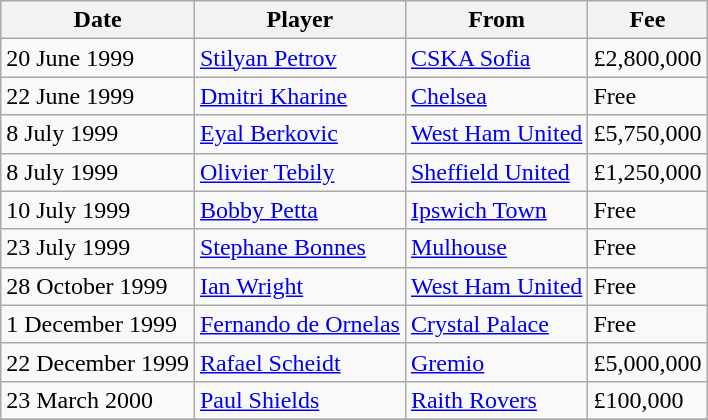<table class="wikitable sortable">
<tr>
<th>Date</th>
<th>Player</th>
<th>From</th>
<th>Fee</th>
</tr>
<tr>
<td>20 June 1999</td>
<td> <a href='#'>Stilyan Petrov</a></td>
<td> <a href='#'>CSKA Sofia</a></td>
<td>£2,800,000</td>
</tr>
<tr>
<td>22 June 1999</td>
<td> <a href='#'>Dmitri Kharine</a></td>
<td> <a href='#'>Chelsea</a></td>
<td>Free</td>
</tr>
<tr>
<td>8 July 1999</td>
<td> <a href='#'>Eyal Berkovic</a></td>
<td> <a href='#'>West Ham United</a></td>
<td>£5,750,000</td>
</tr>
<tr>
<td>8 July 1999</td>
<td> <a href='#'>Olivier Tebily</a></td>
<td> <a href='#'>Sheffield United</a></td>
<td>£1,250,000</td>
</tr>
<tr>
<td>10 July 1999</td>
<td> <a href='#'>Bobby Petta</a></td>
<td> <a href='#'>Ipswich Town</a></td>
<td>Free</td>
</tr>
<tr>
<td>23 July 1999</td>
<td> <a href='#'>Stephane Bonnes</a></td>
<td> <a href='#'>Mulhouse</a></td>
<td>Free</td>
</tr>
<tr>
<td>28 October 1999</td>
<td> <a href='#'>Ian Wright</a></td>
<td> <a href='#'>West Ham United</a></td>
<td>Free</td>
</tr>
<tr>
<td>1 December 1999</td>
<td> <a href='#'>Fernando de Ornelas</a></td>
<td> <a href='#'>Crystal Palace</a></td>
<td>Free</td>
</tr>
<tr>
<td>22 December 1999</td>
<td> <a href='#'>Rafael Scheidt</a></td>
<td> <a href='#'>Gremio</a></td>
<td>£5,000,000</td>
</tr>
<tr>
<td>23 March 2000</td>
<td> <a href='#'>Paul Shields</a></td>
<td> <a href='#'>Raith Rovers</a></td>
<td>£100,000</td>
</tr>
<tr>
</tr>
</table>
